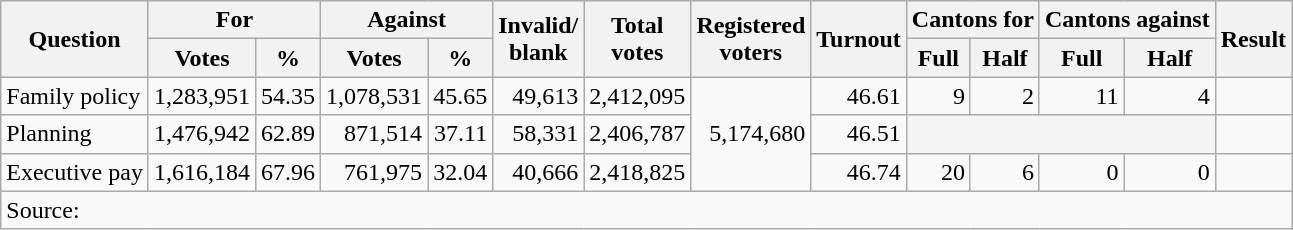<table class=wikitable style=text-align:right>
<tr>
<th rowspan=2>Question</th>
<th colspan=2>For</th>
<th colspan=2>Against</th>
<th rowspan=2>Invalid/<br>blank</th>
<th rowspan=2>Total<br>votes</th>
<th rowspan=2>Registered<br>voters</th>
<th rowspan=2>Turnout</th>
<th colspan=2>Cantons for</th>
<th colspan=2>Cantons against</th>
<th rowspan=2>Result</th>
</tr>
<tr>
<th>Votes</th>
<th>%</th>
<th>Votes</th>
<th>%</th>
<th>Full</th>
<th>Half</th>
<th>Full</th>
<th>Half</th>
</tr>
<tr>
<td align=left>Family policy</td>
<td>1,283,951</td>
<td>54.35</td>
<td>1,078,531</td>
<td>45.65</td>
<td>49,613</td>
<td>2,412,095</td>
<td rowspan=3>5,174,680</td>
<td>46.61</td>
<td>9</td>
<td>2</td>
<td>11</td>
<td>4</td>
<td></td>
</tr>
<tr>
<td align=left>Planning</td>
<td>1,476,942</td>
<td>62.89</td>
<td>871,514</td>
<td>37.11</td>
<td>58,331</td>
<td>2,406,787</td>
<td>46.51</td>
<td colspan="4" style="background-color:#F4F4F4;"></td>
<td></td>
</tr>
<tr>
<td align=left>Executive pay</td>
<td>1,616,184</td>
<td>67.96</td>
<td>761,975</td>
<td>32.04</td>
<td>40,666</td>
<td>2,418,825</td>
<td>46.74</td>
<td>20</td>
<td>6</td>
<td>0</td>
<td>0</td>
<td></td>
</tr>
<tr>
<td colspan=14 align=left>Source: </td>
</tr>
</table>
